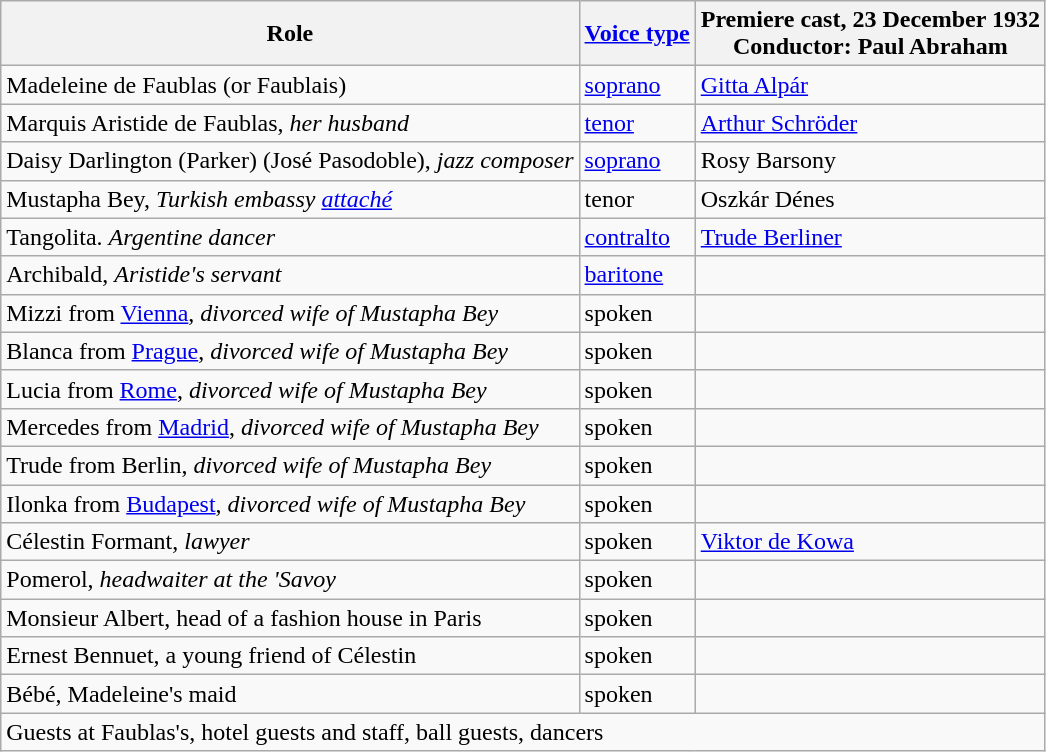<table class="wikitable">
<tr>
<th>Role</th>
<th><a href='#'>Voice type</a></th>
<th>Premiere cast, 23 December 1932<br>Conductor: Paul Abraham</th>
</tr>
<tr>
<td>Madeleine de Faublas (or Faublais)</td>
<td><a href='#'>soprano</a></td>
<td><a href='#'>Gitta Alpár</a></td>
</tr>
<tr>
<td>Marquis Aristide de Faublas, <em>her husband</em></td>
<td><a href='#'>tenor</a></td>
<td><a href='#'>Arthur Schröder</a></td>
</tr>
<tr>
<td>Daisy Darlington (Parker) (José Pasodoble), <em>jazz composer</em></td>
<td><a href='#'>soprano</a></td>
<td>Rosy Barsony</td>
</tr>
<tr>
<td>Mustapha Bey, <em>Turkish embassy <a href='#'>attaché</a></em></td>
<td>tenor</td>
<td>Oszkár Dénes</td>
</tr>
<tr>
<td>Tangolita. <em>Argentine dancer</em></td>
<td><a href='#'>contralto</a></td>
<td><a href='#'>Trude Berliner</a></td>
</tr>
<tr>
<td>Archibald, <em>Aristide's servant</em></td>
<td><a href='#'>baritone</a></td>
<td></td>
</tr>
<tr>
<td>Mizzi from <a href='#'>Vienna</a>, <em>divorced wife of Mustapha Bey</em></td>
<td>spoken</td>
<td></td>
</tr>
<tr>
<td>Blanca from <a href='#'>Prague</a>, <em>divorced wife of Mustapha Bey</em></td>
<td>spoken</td>
<td></td>
</tr>
<tr>
<td>Lucia from <a href='#'>Rome</a>, <em>divorced wife of Mustapha Bey</em></td>
<td>spoken</td>
<td></td>
</tr>
<tr>
<td>Mercedes from <a href='#'>Madrid</a>, <em>divorced wife of Mustapha Bey</em></td>
<td>spoken</td>
<td></td>
</tr>
<tr>
<td>Trude from Berlin, <em>divorced wife of Mustapha Bey</em></td>
<td>spoken</td>
<td></td>
</tr>
<tr>
<td>Ilonka from <a href='#'>Budapest</a>, <em>divorced wife of Mustapha Bey</em></td>
<td>spoken</td>
<td></td>
</tr>
<tr>
<td>Célestin Formant, <em>lawyer</em></td>
<td>spoken</td>
<td><a href='#'>Viktor de Kowa</a></td>
</tr>
<tr>
<td>Pomerol, <em>headwaiter at the 'Savoy<strong></td>
<td>spoken</td>
<td></td>
</tr>
<tr>
<td>Monsieur Albert, </em>head of a fashion house in Paris<em></td>
<td>spoken</td>
<td></td>
</tr>
<tr>
<td>Ernest Bennuet, </em>a young friend of Célestin<em></td>
<td>spoken</td>
<td></td>
</tr>
<tr>
<td>Bébé, </em>Madeleine's maid<em></td>
<td>spoken</td>
<td></td>
</tr>
<tr>
<td colspan="3"></em>Guests at Faublas's, hotel guests and staff, ball guests, dancers<em></td>
</tr>
</table>
